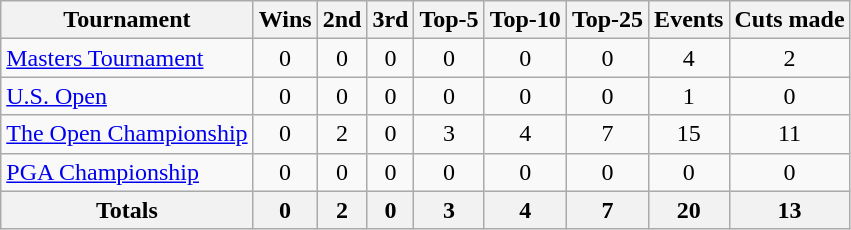<table class=wikitable style=text-align:center>
<tr>
<th>Tournament</th>
<th>Wins</th>
<th>2nd</th>
<th>3rd</th>
<th>Top-5</th>
<th>Top-10</th>
<th>Top-25</th>
<th>Events</th>
<th>Cuts made</th>
</tr>
<tr>
<td align=left><a href='#'>Masters Tournament</a></td>
<td>0</td>
<td>0</td>
<td>0</td>
<td>0</td>
<td>0</td>
<td>0</td>
<td>4</td>
<td>2</td>
</tr>
<tr>
<td align=left><a href='#'>U.S. Open</a></td>
<td>0</td>
<td>0</td>
<td>0</td>
<td>0</td>
<td>0</td>
<td>0</td>
<td>1</td>
<td>0</td>
</tr>
<tr>
<td align=left><a href='#'>The Open Championship</a></td>
<td>0</td>
<td>2</td>
<td>0</td>
<td>3</td>
<td>4</td>
<td>7</td>
<td>15</td>
<td>11</td>
</tr>
<tr>
<td align=left><a href='#'>PGA Championship</a></td>
<td>0</td>
<td>0</td>
<td>0</td>
<td>0</td>
<td>0</td>
<td>0</td>
<td>0</td>
<td>0</td>
</tr>
<tr>
<th>Totals</th>
<th>0</th>
<th>2</th>
<th>0</th>
<th>3</th>
<th>4</th>
<th>7</th>
<th>20</th>
<th>13</th>
</tr>
</table>
